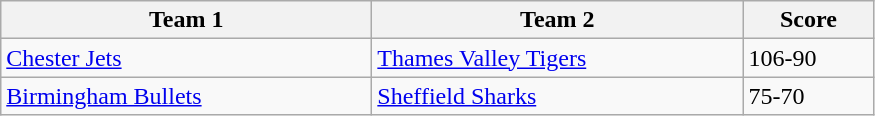<table class="wikitable" style="font-size: 100%">
<tr>
<th width=240>Team 1</th>
<th width=240>Team 2</th>
<th width=80>Score</th>
</tr>
<tr>
<td><a href='#'>Chester Jets</a></td>
<td><a href='#'>Thames Valley Tigers</a></td>
<td>106-90</td>
</tr>
<tr>
<td><a href='#'>Birmingham Bullets</a></td>
<td><a href='#'>Sheffield Sharks</a></td>
<td>75-70</td>
</tr>
</table>
